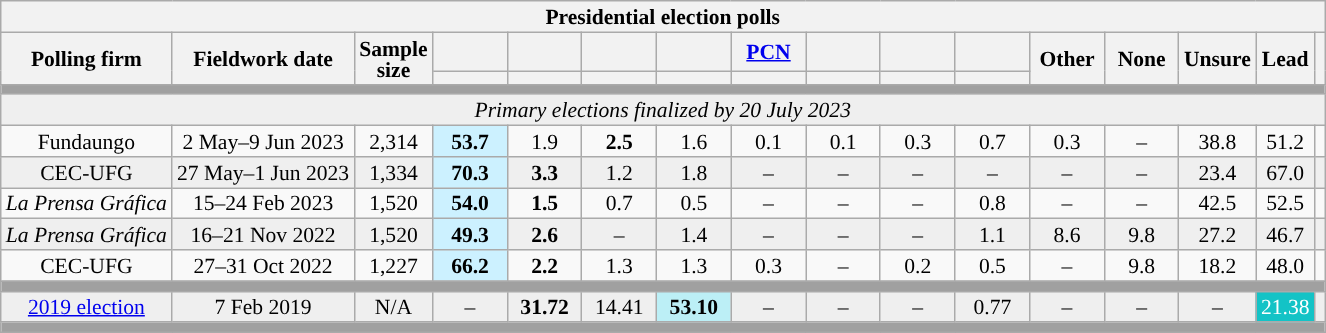<table class="wikitable" style="text-align:center;font-size:90%;line-height:14px">
<tr>
<th colspan="16">Presidential election polls</th>
</tr>
<tr>
<th rowspan="2">Polling firm</th>
<th rowspan="2">Fieldwork date</th>
<th rowspan="2">Sample<br>size</th>
<th style="width:43px;"></th>
<th style="width:43px;"></th>
<th style="width:43px;"></th>
<th style="width:43px;"></th>
<th style="width:43px;"><a href='#'>PCN</a></th>
<th style="width:43px;"></th>
<th style="width:43px;"></th>
<th style="width:43px;"></th>
<th style="width:43px;" rowspan="2">Other</th>
<th style="width:43px;" rowspan="2">None</th>
<th style="width:43px;" rowspan="2">Unsure</th>
<th style="width:30px;" rowspan="2">Lead</th>
<th rowspan="2"></th>
</tr>
<tr>
<th style="color:inherit;background:"></th>
<th style="color:inherit;background:"></th>
<th style="color:inherit;background:"></th>
<th style="color:inherit;background:"></th>
<th style="background:"></th>
<th style="color:inherit;background:"></th>
<th style="color:inherit;background:"></th>
<th style="color:inherit;background:"></th>
</tr>
<tr>
<td colspan="16" style="background:#A0A0A0"></td>
</tr>
<tr>
<td colspan="16" style="background:#EFEFEF;"><em>Primary elections finalized by 20 July 2023</em></td>
</tr>
<tr>
<td>Fundaungo</td>
<td>2 May–9 Jun 2023</td>
<td>2,314</td>
<td style="background:#CCF1FF;"><strong>53.7</strong></td>
<td>1.9</td>
<td><strong>2.5</strong></td>
<td>1.6</td>
<td>0.1</td>
<td>0.1</td>
<td>0.3</td>
<td>0.7</td>
<td>0.3</td>
<td>–</td>
<td>38.8</td>
<td style="background:">51.2</td>
<td></td>
</tr>
<tr style="background:#EFEFEF;">
<td>CEC-UFG</td>
<td>27 May–1 Jun 2023</td>
<td>1,334</td>
<td style="background:#CCF1FF;"><strong>70.3</strong></td>
<td><strong>3.3</strong></td>
<td>1.2</td>
<td>1.8</td>
<td>–</td>
<td>–</td>
<td>–</td>
<td>–</td>
<td>–</td>
<td>–</td>
<td>23.4</td>
<td style="background:">67.0</td>
<td></td>
</tr>
<tr>
<td><em>La Prensa Gráfica</em></td>
<td>15–24 Feb 2023</td>
<td>1,520</td>
<td style="background:#CCF1FF;"><strong>54.0</strong></td>
<td><strong>1.5</strong></td>
<td>0.7</td>
<td>0.5</td>
<td>–</td>
<td>–</td>
<td>–</td>
<td>0.8</td>
<td>–</td>
<td>–</td>
<td>42.5</td>
<td style="background:">52.5</td>
<td></td>
</tr>
<tr style="background:#EFEFEF;">
<td><em>La Prensa Gráfica</em></td>
<td>16–21 Nov 2022</td>
<td>1,520</td>
<td style="background:#CCF1FF;"><strong>49.3</strong></td>
<td><strong>2.6</strong></td>
<td>–</td>
<td>1.4</td>
<td>–</td>
<td>–</td>
<td>–</td>
<td>1.1</td>
<td>8.6</td>
<td>9.8</td>
<td>27.2</td>
<td style="background:">46.7</td>
<td></td>
</tr>
<tr>
<td>CEC-UFG</td>
<td>27–31 Oct 2022</td>
<td>1,227</td>
<td style="background:#CCF1FF;"><strong>66.2</strong></td>
<td><strong>2.2</strong></td>
<td>1.3</td>
<td>1.3</td>
<td>0.3</td>
<td>–</td>
<td>0.2</td>
<td>0.5</td>
<td>–</td>
<td>9.8</td>
<td>18.2</td>
<td style="background:">48.0</td>
<td></td>
</tr>
<tr>
<td colspan="16" style="background:#A0A0A0"></td>
</tr>
<tr style="background:#EFEFEF;">
<td><a href='#'>2019 election</a></td>
<td>7 Feb 2019</td>
<td>N/A</td>
<td>–</td>
<td><strong>31.72</strong></td>
<td>14.41</td>
<td style="background:#BCEFF6"><strong>53.10</strong></td>
<td>–</td>
<td>–</td>
<td>–</td>
<td>0.77</td>
<td>–</td>
<td>–</td>
<td>–</td>
<td style="background:#13C3C6;color:#FFFFFF;">21.38</td>
<td></td>
</tr>
<tr>
<td colspan="16" style="background:#A0A0A0"></td>
</tr>
</table>
